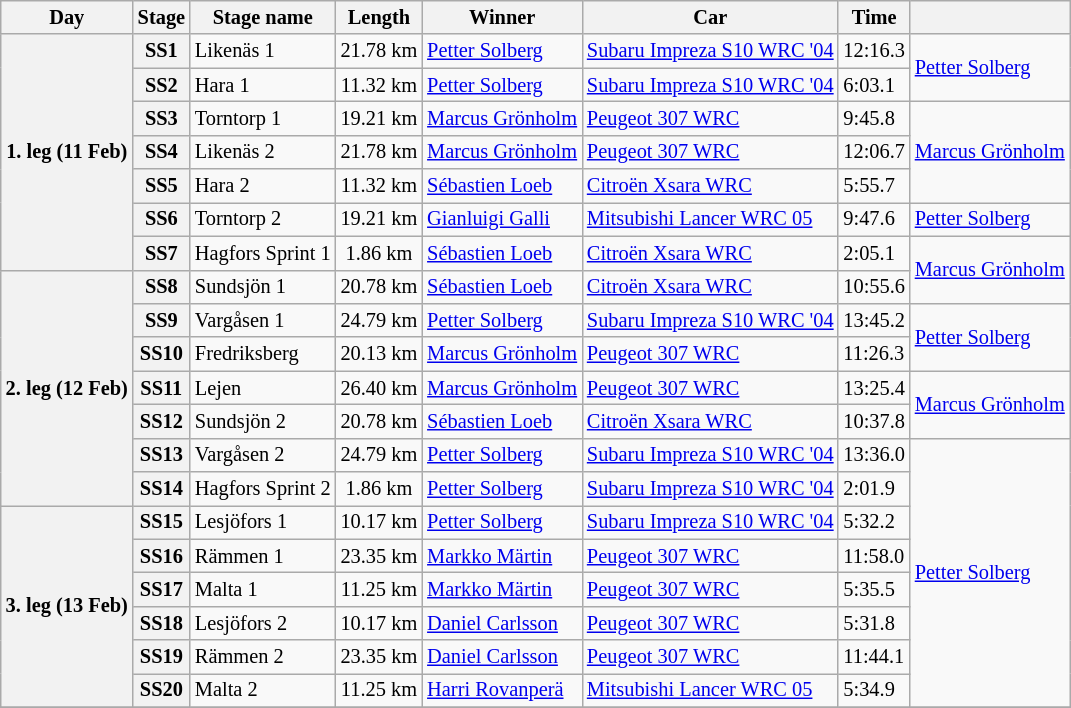<table class="wikitable" style="font-size: 85%;">
<tr>
<th>Day</th>
<th>Stage</th>
<th>Stage name</th>
<th>Length</th>
<th>Winner</th>
<th>Car</th>
<th>Time</th>
<th></th>
</tr>
<tr>
<th rowspan="7">1. leg (11 Feb)</th>
<th>SS1</th>
<td>Likenäs 1</td>
<td align="center">21.78 km</td>
<td> <a href='#'>Petter Solberg</a></td>
<td><a href='#'>Subaru Impreza S10 WRC '04</a></td>
<td>12:16.3</td>
<td rowspan="2"> <a href='#'>Petter Solberg</a></td>
</tr>
<tr>
<th>SS2</th>
<td>Hara 1</td>
<td align="center">11.32 km</td>
<td> <a href='#'>Petter Solberg</a></td>
<td><a href='#'>Subaru Impreza S10 WRC '04</a></td>
<td>6:03.1</td>
</tr>
<tr>
<th>SS3</th>
<td>Torntorp 1</td>
<td align="center">19.21 km</td>
<td> <a href='#'>Marcus Grönholm</a></td>
<td><a href='#'>Peugeot 307 WRC</a></td>
<td>9:45.8</td>
<td rowspan="3"> <a href='#'>Marcus Grönholm</a></td>
</tr>
<tr>
<th>SS4</th>
<td>Likenäs 2</td>
<td align="center">21.78 km</td>
<td> <a href='#'>Marcus Grönholm</a></td>
<td><a href='#'>Peugeot 307 WRC</a></td>
<td>12:06.7</td>
</tr>
<tr>
<th>SS5</th>
<td>Hara 2</td>
<td align="center">11.32 km</td>
<td> <a href='#'>Sébastien Loeb</a></td>
<td><a href='#'>Citroën Xsara WRC</a></td>
<td>5:55.7</td>
</tr>
<tr>
<th>SS6</th>
<td>Torntorp 2</td>
<td align="center">19.21 km</td>
<td> <a href='#'>Gianluigi Galli</a></td>
<td><a href='#'>Mitsubishi Lancer WRC 05</a></td>
<td>9:47.6</td>
<td rowspan="1"> <a href='#'>Petter Solberg</a></td>
</tr>
<tr>
<th>SS7</th>
<td>Hagfors Sprint 1</td>
<td align="center">1.86 km</td>
<td> <a href='#'>Sébastien Loeb</a></td>
<td><a href='#'>Citroën Xsara WRC</a></td>
<td>2:05.1</td>
<td rowspan="2"> <a href='#'>Marcus Grönholm</a></td>
</tr>
<tr>
<th rowspan="7">2. leg (12 Feb)</th>
<th>SS8</th>
<td>Sundsjön 1</td>
<td align="center">20.78 km</td>
<td> <a href='#'>Sébastien Loeb</a></td>
<td><a href='#'>Citroën Xsara WRC</a></td>
<td>10:55.6</td>
</tr>
<tr>
<th>SS9</th>
<td>Vargåsen 1</td>
<td align="center">24.79 km</td>
<td> <a href='#'>Petter Solberg</a></td>
<td><a href='#'>Subaru Impreza S10 WRC '04</a></td>
<td>13:45.2</td>
<td rowspan="2"> <a href='#'>Petter Solberg</a></td>
</tr>
<tr>
<th>SS10</th>
<td>Fredriksberg</td>
<td align="center">20.13 km</td>
<td> <a href='#'>Marcus Grönholm</a></td>
<td><a href='#'>Peugeot 307 WRC</a></td>
<td>11:26.3</td>
</tr>
<tr>
<th>SS11</th>
<td>Lejen</td>
<td align="center">26.40 km</td>
<td> <a href='#'>Marcus Grönholm</a></td>
<td><a href='#'>Peugeot 307 WRC</a></td>
<td>13:25.4</td>
<td rowspan="2"> <a href='#'>Marcus Grönholm</a></td>
</tr>
<tr>
<th>SS12</th>
<td>Sundsjön 2</td>
<td align="center">20.78 km</td>
<td> <a href='#'>Sébastien Loeb</a></td>
<td><a href='#'>Citroën Xsara WRC</a></td>
<td>10:37.8</td>
</tr>
<tr>
<th>SS13</th>
<td>Vargåsen 2</td>
<td align="center">24.79 km</td>
<td> <a href='#'>Petter Solberg</a></td>
<td><a href='#'>Subaru Impreza S10 WRC '04</a></td>
<td>13:36.0</td>
<td rowspan="8"> <a href='#'>Petter Solberg</a></td>
</tr>
<tr>
<th>SS14</th>
<td>Hagfors Sprint 2</td>
<td align="center">1.86 km</td>
<td> <a href='#'>Petter Solberg</a></td>
<td><a href='#'>Subaru Impreza S10 WRC '04</a></td>
<td>2:01.9</td>
</tr>
<tr>
<th rowspan="6">3. leg (13 Feb)</th>
<th>SS15</th>
<td>Lesjöfors 1</td>
<td align="center">10.17 km</td>
<td> <a href='#'>Petter Solberg</a></td>
<td><a href='#'>Subaru Impreza S10 WRC '04</a></td>
<td>5:32.2</td>
</tr>
<tr>
<th>SS16</th>
<td>Rämmen 1</td>
<td align="center">23.35 km</td>
<td> <a href='#'>Markko Märtin</a></td>
<td><a href='#'>Peugeot 307 WRC</a></td>
<td>11:58.0</td>
</tr>
<tr>
<th>SS17</th>
<td>Malta 1</td>
<td align="center">11.25 km</td>
<td> <a href='#'>Markko Märtin</a></td>
<td><a href='#'>Peugeot 307 WRC</a></td>
<td>5:35.5</td>
</tr>
<tr>
<th>SS18</th>
<td>Lesjöfors 2</td>
<td align="center">10.17 km</td>
<td> <a href='#'>Daniel Carlsson</a></td>
<td><a href='#'>Peugeot 307 WRC</a></td>
<td>5:31.8</td>
</tr>
<tr>
<th>SS19</th>
<td>Rämmen 2</td>
<td align="center">23.35 km</td>
<td> <a href='#'>Daniel Carlsson</a></td>
<td><a href='#'>Peugeot 307 WRC</a></td>
<td>11:44.1</td>
</tr>
<tr>
<th>SS20</th>
<td>Malta 2</td>
<td align="center">11.25 km</td>
<td> <a href='#'>Harri Rovanperä</a></td>
<td><a href='#'>Mitsubishi Lancer WRC 05</a></td>
<td>5:34.9</td>
</tr>
<tr>
</tr>
</table>
